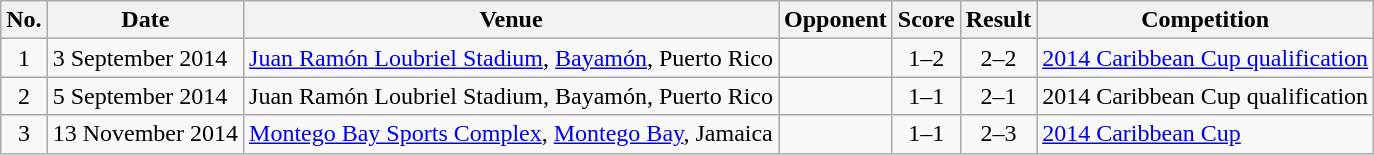<table class="wikitable sortable">
<tr>
<th scope="col">No.</th>
<th scope="col">Date</th>
<th scope="col">Venue</th>
<th scope="col">Opponent</th>
<th scope="col">Score</th>
<th scope="col">Result</th>
<th scope="col">Competition</th>
</tr>
<tr>
<td style="text-align:center">1</td>
<td>3 September 2014</td>
<td><a href='#'>Juan Ramón Loubriel Stadium</a>, <a href='#'>Bayamón</a>, Puerto Rico</td>
<td></td>
<td style="text-align:center">1–2</td>
<td style="text-align:center">2–2</td>
<td><a href='#'>2014 Caribbean Cup qualification</a></td>
</tr>
<tr>
<td style="text-align:center">2</td>
<td>5 September 2014</td>
<td>Juan Ramón Loubriel Stadium, Bayamón, Puerto Rico</td>
<td></td>
<td style="text-align:center">1–1</td>
<td style="text-align:center">2–1</td>
<td>2014 Caribbean Cup qualification</td>
</tr>
<tr>
<td style="text-align:center">3</td>
<td>13 November 2014</td>
<td><a href='#'>Montego Bay Sports Complex</a>, <a href='#'>Montego Bay</a>, Jamaica</td>
<td></td>
<td style="text-align:center">1–1</td>
<td style="text-align:center">2–3</td>
<td><a href='#'>2014 Caribbean Cup</a></td>
</tr>
</table>
